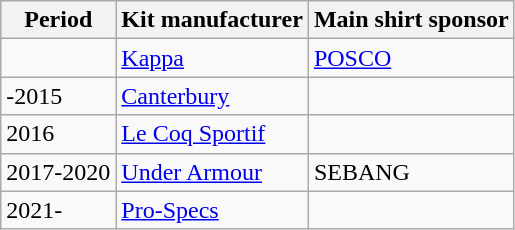<table class="wikitable">
<tr>
<th>Period</th>
<th>Kit manufacturer</th>
<th>Main shirt sponsor</th>
</tr>
<tr>
<td></td>
<td><a href='#'>Kappa</a></td>
<td><a href='#'>POSCO</a></td>
</tr>
<tr>
<td>-2015</td>
<td><a href='#'>Canterbury</a></td>
<td></td>
</tr>
<tr>
<td>2016</td>
<td><a href='#'>Le Coq Sportif</a></td>
<td></td>
</tr>
<tr>
<td>2017-2020</td>
<td><a href='#'>Under Armour</a></td>
<td>SEBANG</td>
</tr>
<tr>
<td>2021-</td>
<td><a href='#'>Pro-Specs</a></td>
<td></td>
</tr>
</table>
